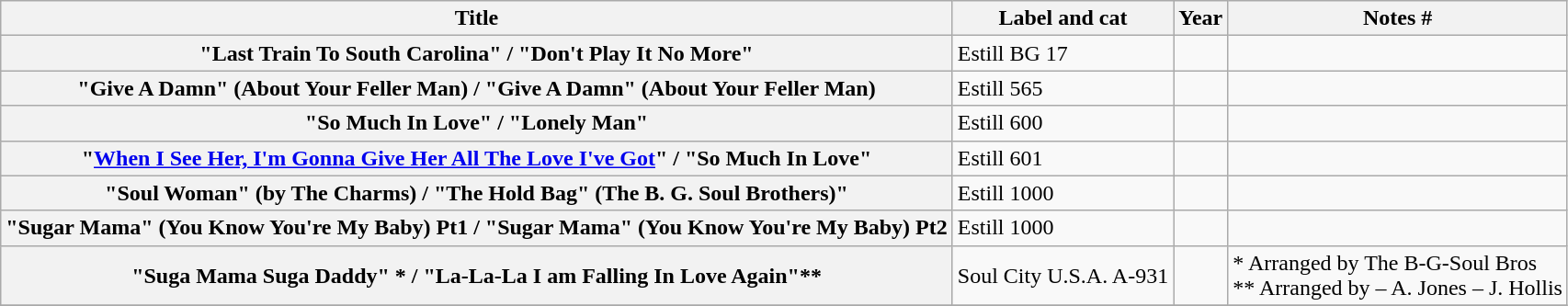<table class="wikitable plainrowheaders sortable">
<tr>
<th scope="col">Title</th>
<th scope="col">Label and cat</th>
<th scope="col">Year</th>
<th scope="col" class="unsortable">Notes #</th>
</tr>
<tr>
<th scope="row">"Last Train To South Carolina" / "Don't Play It No More"</th>
<td>Estill BG 17</td>
<td></td>
<td></td>
</tr>
<tr>
<th scope="row">"Give A Damn" (About Your Feller Man) / "Give A Damn" (About Your Feller Man)</th>
<td>Estill 565</td>
<td></td>
<td></td>
</tr>
<tr>
<th scope="row">"So Much In Love" / "Lonely Man"</th>
<td>Estill 600</td>
<td></td>
<td></td>
</tr>
<tr>
<th scope="row">"<a href='#'>When I See Her, I'm Gonna Give Her All The Love I've Got</a>" / "So Much In Love"</th>
<td>Estill 601</td>
<td></td>
<td></td>
</tr>
<tr>
<th scope="row">"Soul Woman" (by The Charms) / "The Hold Bag" (The B. G. Soul Brothers)"</th>
<td>Estill 1000</td>
<td></td>
<td></td>
</tr>
<tr>
<th scope="row">"Sugar Mama" (You Know You're My Baby) Pt1 / "Sugar Mama" (You Know You're My Baby) Pt2</th>
<td>Estill 1000</td>
<td></td>
<td></td>
</tr>
<tr>
<th scope="row">"Suga Mama Suga Daddy" * / "La-La-La I am Falling In Love Again"**</th>
<td>Soul City U.S.A. A-931</td>
<td></td>
<td>* Arranged by The B-G-Soul Bros<br> ** Arranged by – A. Jones – J. Hollis</td>
</tr>
<tr>
</tr>
</table>
